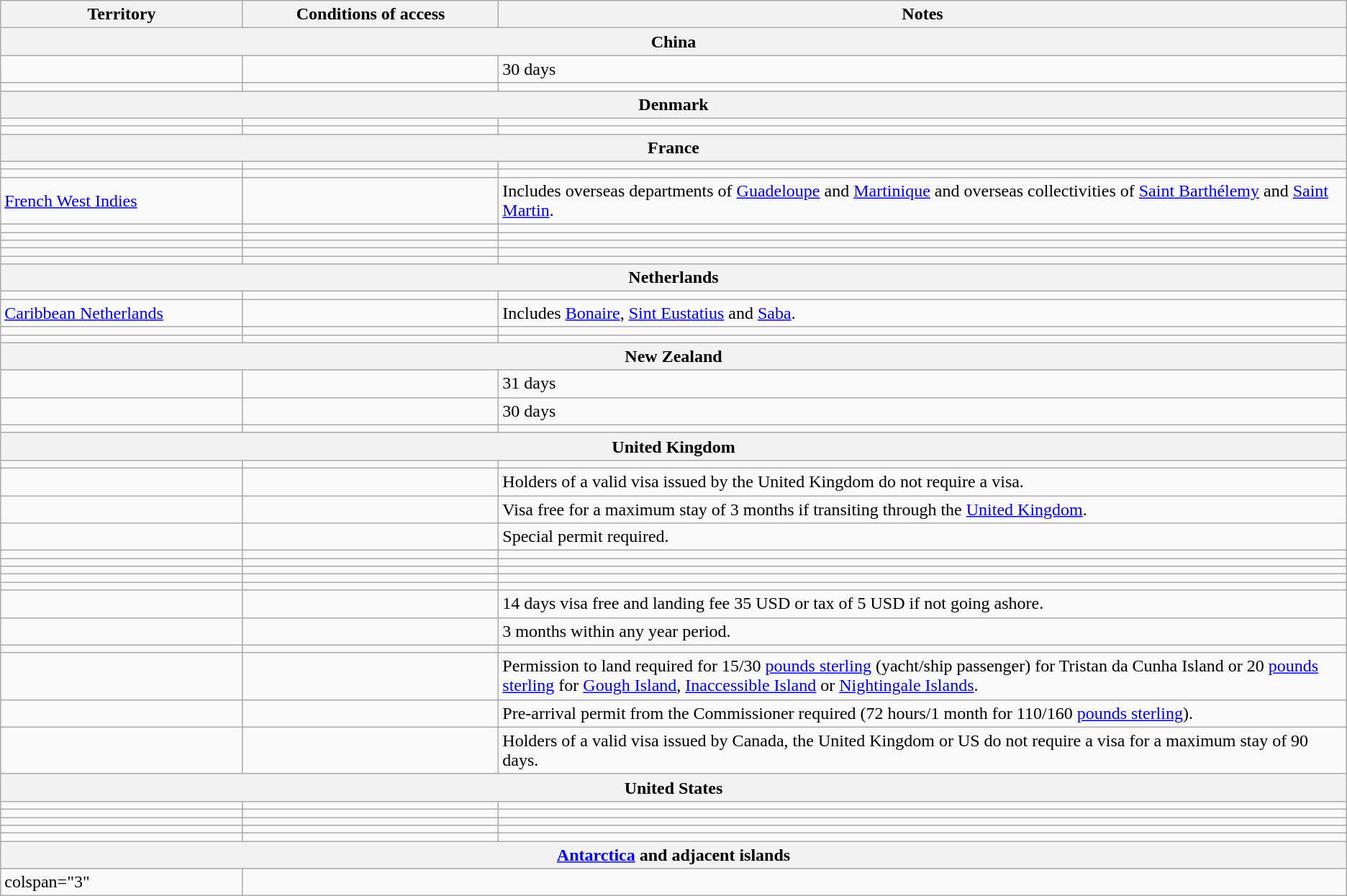<table class="wikitable" style="text-align: left; table-layout: fixed;">
<tr>
<th style="width:18%;">Territory</th>
<th style="width:19%;">Conditions of access</th>
<th>Notes</th>
</tr>
<tr>
<th colspan="3">China</th>
</tr>
<tr>
<td></td>
<td></td>
<td>30 days</td>
</tr>
<tr>
<td></td>
<td></td>
<td></td>
</tr>
<tr>
<th colspan="3">Denmark</th>
</tr>
<tr>
<td></td>
<td></td>
<td></td>
</tr>
<tr>
<td></td>
<td></td>
<td></td>
</tr>
<tr>
<th colspan="3">France</th>
</tr>
<tr>
<td></td>
<td></td>
<td></td>
</tr>
<tr>
<td></td>
<td></td>
<td></td>
</tr>
<tr>
<td> <a href='#'>French West Indies</a></td>
<td></td>
<td>Includes overseas departments of <a href='#'>Guadeloupe</a> and <a href='#'>Martinique</a> and overseas collectivities of <a href='#'>Saint Barthélemy</a> and <a href='#'>Saint Martin</a>.</td>
</tr>
<tr>
<td></td>
<td></td>
<td></td>
</tr>
<tr>
<td></td>
<td></td>
<td></td>
</tr>
<tr>
<td></td>
<td></td>
<td></td>
</tr>
<tr>
<td></td>
<td></td>
<td></td>
</tr>
<tr>
<td></td>
<td></td>
<td></td>
</tr>
<tr>
<th colspan="3">Netherlands</th>
</tr>
<tr>
<td></td>
<td></td>
<td></td>
</tr>
<tr>
<td> <a href='#'>Caribbean Netherlands</a></td>
<td></td>
<td>Includes <a href='#'>Bonaire</a>, <a href='#'>Sint Eustatius</a> and <a href='#'>Saba</a>.</td>
</tr>
<tr>
<td></td>
<td></td>
<td></td>
</tr>
<tr>
<td></td>
<td></td>
<td></td>
</tr>
<tr>
<th colspan="3">New Zealand</th>
</tr>
<tr>
<td></td>
<td></td>
<td>31 days</td>
</tr>
<tr>
<td></td>
<td></td>
<td>30 days</td>
</tr>
<tr>
<td></td>
<td></td>
<td></td>
</tr>
<tr>
<th colspan="3">United Kingdom</th>
</tr>
<tr>
<td></td>
<td></td>
<td></td>
</tr>
<tr>
<td></td>
<td></td>
<td>Holders of a valid visa issued by the United Kingdom do not require a visa.</td>
</tr>
<tr>
<td></td>
<td></td>
<td>Visa free for a maximum stay of 3 months if transiting through the <a href='#'>United Kingdom</a>.</td>
</tr>
<tr>
<td></td>
<td></td>
<td>Special permit required.</td>
</tr>
<tr>
<td></td>
<td></td>
<td></td>
</tr>
<tr>
<td></td>
<td></td>
<td></td>
</tr>
<tr>
<td></td>
<td></td>
<td></td>
</tr>
<tr>
<td></td>
<td></td>
<td></td>
</tr>
<tr>
<td></td>
<td></td>
<td></td>
</tr>
<tr>
<td></td>
<td></td>
<td>14 days visa free and landing fee 35 USD or tax of 5 USD if not going ashore.</td>
</tr>
<tr>
<td></td>
<td></td>
<td>3 months within any year period.</td>
</tr>
<tr>
<td></td>
<td></td>
<td></td>
</tr>
<tr>
<td></td>
<td></td>
<td>Permission to land required for 15/30 <a href='#'>pounds sterling</a> (yacht/ship passenger) for Tristan da Cunha Island or 20 <a href='#'>pounds sterling</a> for <a href='#'>Gough Island</a>, <a href='#'>Inaccessible Island</a> or <a href='#'>Nightingale Islands</a>.</td>
</tr>
<tr>
<td></td>
<td></td>
<td>Pre-arrival permit from the Commissioner required (72 hours/1 month for 110/160 <a href='#'>pounds sterling</a>).</td>
</tr>
<tr>
<td></td>
<td></td>
<td>Holders of a valid visa issued by Canada, the United Kingdom or US do not require a visa for a maximum stay of 90 days.</td>
</tr>
<tr>
<th colspan="3">United States</th>
</tr>
<tr>
<td></td>
<td></td>
<td></td>
</tr>
<tr>
<td></td>
<td></td>
<td></td>
</tr>
<tr>
<td></td>
<td></td>
<td></td>
</tr>
<tr>
<td></td>
<td></td>
<td></td>
</tr>
<tr>
<td></td>
<td></td>
<td></td>
</tr>
<tr>
<th colspan="3"><a href='#'>Antarctica</a> and adjacent islands</th>
</tr>
<tr>
<td>colspan="3" </td>
</tr>
</table>
